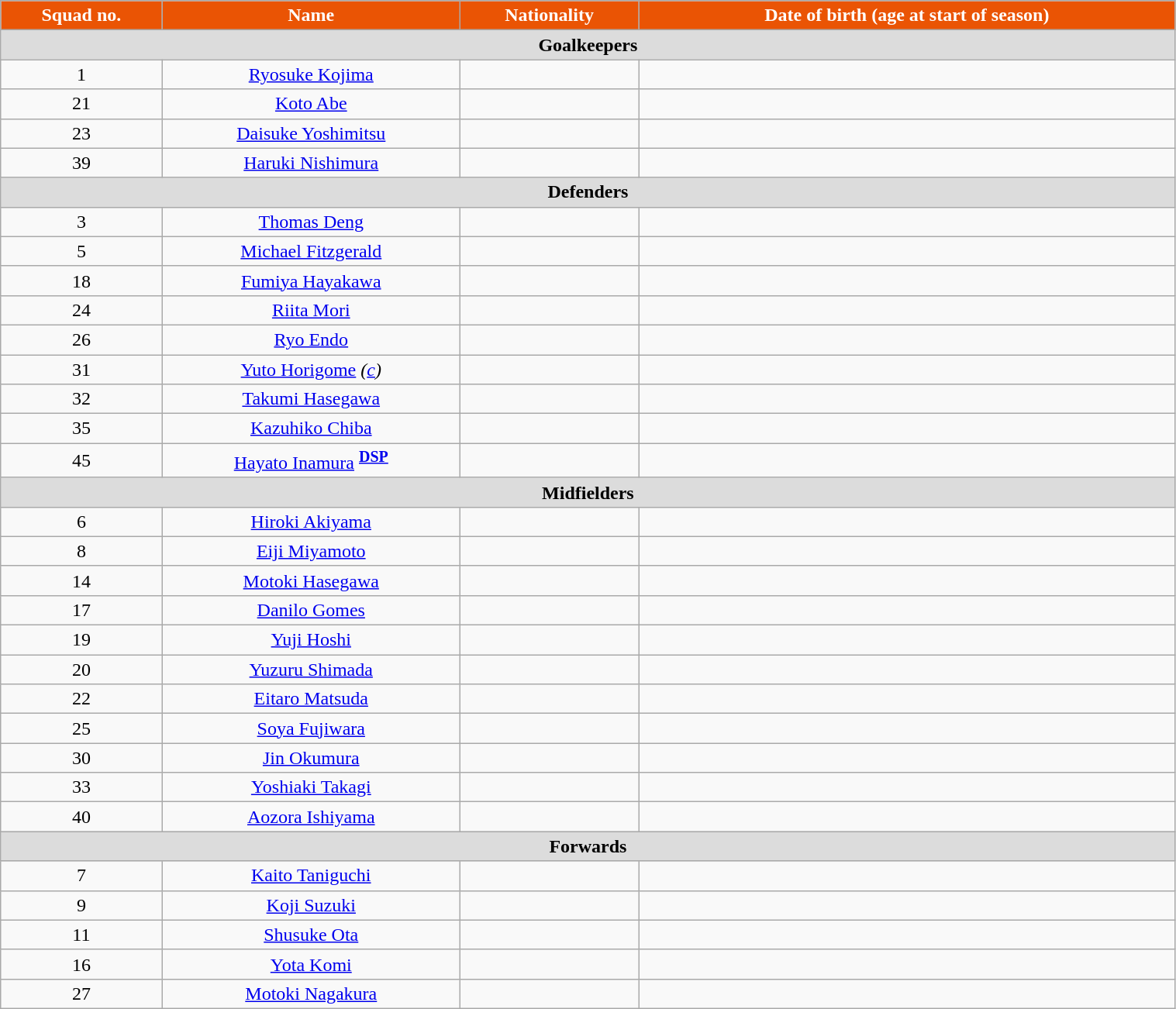<table class="wikitable" style="text-align:center;width:80%">
<tr>
<th style="background:#ea5404; color:#FFFFFF; text-align:center;">Squad no.</th>
<th style="background:#ea5404; color:#FFFFFF; text-align:center;">Name</th>
<th style="background:#ea5404; color:#FFFFFF; text-align:center;">Nationality</th>
<th style="background:#ea5404; color:#FFFFFF; text-align:center;">Date of birth (age at start of season)</th>
</tr>
<tr>
<th colspan="5" style="background:#dcdcdc; text-align:center;">Goalkeepers</th>
</tr>
<tr>
<td>1</td>
<td><a href='#'>Ryosuke Kojima</a></td>
<td></td>
<td></td>
</tr>
<tr>
<td>21</td>
<td><a href='#'>Koto Abe</a></td>
<td></td>
<td></td>
</tr>
<tr>
<td>23</td>
<td><a href='#'>Daisuke Yoshimitsu</a></td>
<td></td>
<td></td>
</tr>
<tr>
<td>39</td>
<td><a href='#'>Haruki Nishimura</a></td>
<td></td>
<td></td>
</tr>
<tr>
<th colspan="5" style="background:#dcdcdc; text-align:center;">Defenders</th>
</tr>
<tr>
<td>3</td>
<td><a href='#'>Thomas Deng</a></td>
<td></td>
<td></td>
</tr>
<tr>
<td>5</td>
<td><a href='#'>Michael Fitzgerald</a></td>
<td></td>
<td></td>
</tr>
<tr>
<td>18</td>
<td><a href='#'>Fumiya Hayakawa</a></td>
<td></td>
<td></td>
</tr>
<tr>
<td>24</td>
<td><a href='#'>Riita Mori</a></td>
<td></td>
<td></td>
</tr>
<tr>
<td>26</td>
<td><a href='#'>Ryo Endo</a></td>
<td></td>
<td></td>
</tr>
<tr>
<td>31</td>
<td><a href='#'>Yuto Horigome</a> <em>(<a href='#'>c</a>)</em></td>
<td></td>
<td></td>
</tr>
<tr>
<td>32</td>
<td><a href='#'>Takumi Hasegawa</a></td>
<td></td>
<td></td>
</tr>
<tr>
<td>35</td>
<td><a href='#'>Kazuhiko Chiba</a></td>
<td></td>
<td></td>
</tr>
<tr>
<td>45</td>
<td><a href='#'>Hayato Inamura</a> <sup><strong><a href='#'>DSP</a></strong></sup></td>
<td></td>
<td></td>
</tr>
<tr>
<th colspan="5" style="background:#dcdcdc; text-align:center;">Midfielders</th>
</tr>
<tr>
<td>6</td>
<td><a href='#'>Hiroki Akiyama</a></td>
<td></td>
<td></td>
</tr>
<tr>
<td>8</td>
<td><a href='#'>Eiji Miyamoto</a></td>
<td></td>
<td></td>
</tr>
<tr>
<td>14</td>
<td><a href='#'>Motoki Hasegawa</a></td>
<td></td>
<td></td>
</tr>
<tr>
<td>17</td>
<td><a href='#'>Danilo Gomes</a></td>
<td></td>
<td></td>
</tr>
<tr>
<td>19</td>
<td><a href='#'>Yuji Hoshi</a></td>
<td></td>
<td></td>
</tr>
<tr>
<td>20</td>
<td><a href='#'>Yuzuru Shimada</a></td>
<td></td>
<td></td>
</tr>
<tr>
<td>22</td>
<td><a href='#'>Eitaro Matsuda</a></td>
<td></td>
<td></td>
</tr>
<tr>
<td>25</td>
<td><a href='#'>Soya Fujiwara</a></td>
<td></td>
<td></td>
</tr>
<tr>
<td>30</td>
<td><a href='#'>Jin Okumura</a></td>
<td></td>
<td></td>
</tr>
<tr>
<td>33</td>
<td><a href='#'>Yoshiaki Takagi</a></td>
<td></td>
<td></td>
</tr>
<tr>
<td>40</td>
<td><a href='#'>Aozora Ishiyama</a></td>
<td></td>
<td></td>
</tr>
<tr>
<th colspan="12" style="background:#dcdcdc; text-align:center;">Forwards</th>
</tr>
<tr>
<td>7</td>
<td><a href='#'>Kaito Taniguchi</a></td>
<td></td>
<td></td>
</tr>
<tr>
<td>9</td>
<td><a href='#'>Koji Suzuki</a></td>
<td></td>
<td></td>
</tr>
<tr>
<td>11</td>
<td><a href='#'>Shusuke Ota</a></td>
<td></td>
<td></td>
</tr>
<tr>
<td>16</td>
<td><a href='#'>Yota Komi</a></td>
<td></td>
<td></td>
</tr>
<tr>
<td>27</td>
<td><a href='#'>Motoki Nagakura</a></td>
<td></td>
<td></td>
</tr>
</table>
